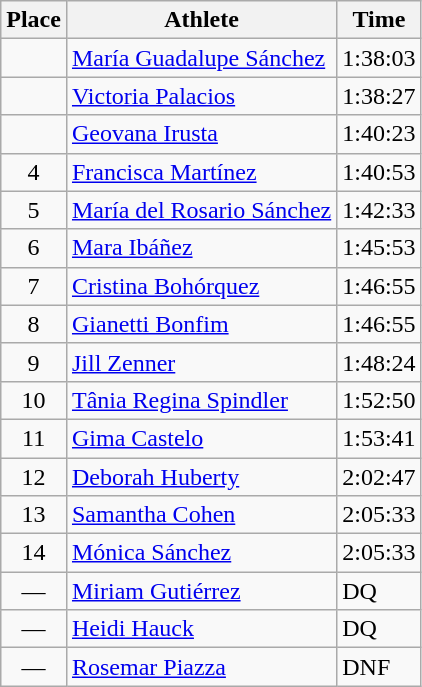<table class=wikitable>
<tr>
<th>Place</th>
<th>Athlete</th>
<th>Time</th>
</tr>
<tr>
<td align=center></td>
<td><a href='#'>María Guadalupe Sánchez</a> </td>
<td>1:38:03</td>
</tr>
<tr>
<td align=center></td>
<td><a href='#'>Victoria Palacios</a> </td>
<td>1:38:27</td>
</tr>
<tr>
<td align=center></td>
<td><a href='#'>Geovana Irusta</a> </td>
<td>1:40:23</td>
</tr>
<tr>
<td align=center>4</td>
<td><a href='#'>Francisca Martínez</a> </td>
<td>1:40:53</td>
</tr>
<tr>
<td align=center>5</td>
<td><a href='#'>María del Rosario Sánchez</a> </td>
<td>1:42:33</td>
</tr>
<tr>
<td align=center>6</td>
<td><a href='#'>Mara Ibáñez</a> </td>
<td>1:45:53</td>
</tr>
<tr>
<td align=center>7</td>
<td><a href='#'>Cristina Bohórquez</a> </td>
<td>1:46:55</td>
</tr>
<tr>
<td align=center>8</td>
<td><a href='#'>Gianetti Bonfim</a> </td>
<td>1:46:55</td>
</tr>
<tr>
<td align=center>9</td>
<td><a href='#'>Jill Zenner</a> </td>
<td>1:48:24</td>
</tr>
<tr>
<td align=center>10</td>
<td><a href='#'>Tânia Regina Spindler</a> </td>
<td>1:52:50</td>
</tr>
<tr>
<td align=center>11</td>
<td><a href='#'>Gima Castelo</a> </td>
<td>1:53:41</td>
</tr>
<tr>
<td align=center>12</td>
<td><a href='#'>Deborah Huberty</a> </td>
<td>2:02:47</td>
</tr>
<tr>
<td align=center>13</td>
<td><a href='#'>Samantha Cohen</a> </td>
<td>2:05:33</td>
</tr>
<tr>
<td align=center>14</td>
<td><a href='#'>Mónica Sánchez</a> </td>
<td>2:05:33</td>
</tr>
<tr>
<td align=center>—</td>
<td><a href='#'>Miriam Gutiérrez</a> </td>
<td>DQ</td>
</tr>
<tr>
<td align=center>—</td>
<td><a href='#'>Heidi Hauck</a> </td>
<td>DQ</td>
</tr>
<tr>
<td align=center>—</td>
<td><a href='#'>Rosemar Piazza</a> </td>
<td>DNF</td>
</tr>
</table>
